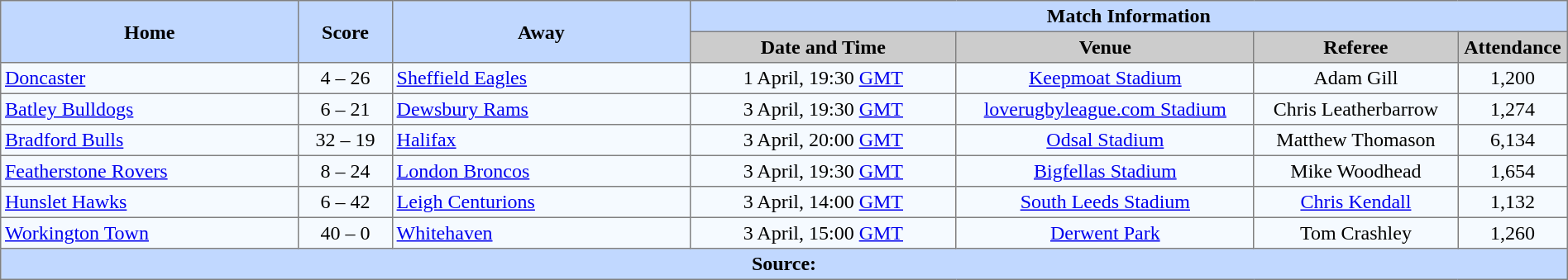<table border="1" cellpadding="3" cellspacing="0" style="border-collapse:collapse; text-align:center; width:100%;">
<tr style="background:#c1d8ff;">
<th rowspan="2" style="width:19%;">Home</th>
<th rowspan="2" style="width:6%;">Score</th>
<th rowspan="2" style="width:19%;">Away</th>
<th colspan=6>Match Information</th>
</tr>
<tr style="background:#ccc;">
<th width=17%>Date and Time</th>
<th width=19%>Venue</th>
<th width=13%>Referee</th>
<th width=7%>Attendance</th>
</tr>
<tr style="background:#f5faff;">
<td align=left> <a href='#'>Doncaster</a></td>
<td>4 – 26</td>
<td align=left> <a href='#'>Sheffield Eagles</a></td>
<td>1 April, 19:30 <a href='#'>GMT</a></td>
<td><a href='#'>Keepmoat Stadium</a></td>
<td>Adam Gill</td>
<td>1,200</td>
</tr>
<tr style="background:#f5faff;">
<td align=left> <a href='#'>Batley Bulldogs</a></td>
<td>6 – 21</td>
<td align=left> <a href='#'>Dewsbury Rams</a></td>
<td>3 April, 19:30 <a href='#'>GMT</a></td>
<td><a href='#'>loverugbyleague.com Stadium</a></td>
<td>Chris Leatherbarrow</td>
<td>1,274</td>
</tr>
<tr style="background:#f5faff;">
<td align=left> <a href='#'>Bradford Bulls</a></td>
<td>32 – 19</td>
<td align=left> <a href='#'>Halifax</a></td>
<td>3 April, 20:00 <a href='#'>GMT</a></td>
<td><a href='#'>Odsal Stadium</a></td>
<td>Matthew Thomason</td>
<td>6,134</td>
</tr>
<tr style="background:#f5faff;">
<td align=left> <a href='#'>Featherstone Rovers</a></td>
<td>8 – 24</td>
<td align=left> <a href='#'>London Broncos</a></td>
<td>3 April, 19:30 <a href='#'>GMT</a></td>
<td><a href='#'>Bigfellas Stadium</a></td>
<td>Mike Woodhead</td>
<td>1,654</td>
</tr>
<tr style="background:#f5faff;">
<td align=left> <a href='#'>Hunslet Hawks</a></td>
<td>6 – 42</td>
<td align=left> <a href='#'>Leigh Centurions</a></td>
<td>3 April, 14:00 <a href='#'>GMT</a></td>
<td><a href='#'>South Leeds Stadium</a></td>
<td><a href='#'>Chris Kendall</a></td>
<td>1,132</td>
</tr>
<tr style="background:#f5faff;">
<td align=left> <a href='#'>Workington Town</a></td>
<td>40 – 0</td>
<td align=left> <a href='#'>Whitehaven</a></td>
<td>3 April, 15:00 <a href='#'>GMT</a></td>
<td><a href='#'>Derwent Park</a></td>
<td>Tom Crashley</td>
<td>1,260</td>
</tr>
<tr style="background:#c1d8ff;">
<th colspan=12>Source:</th>
</tr>
</table>
